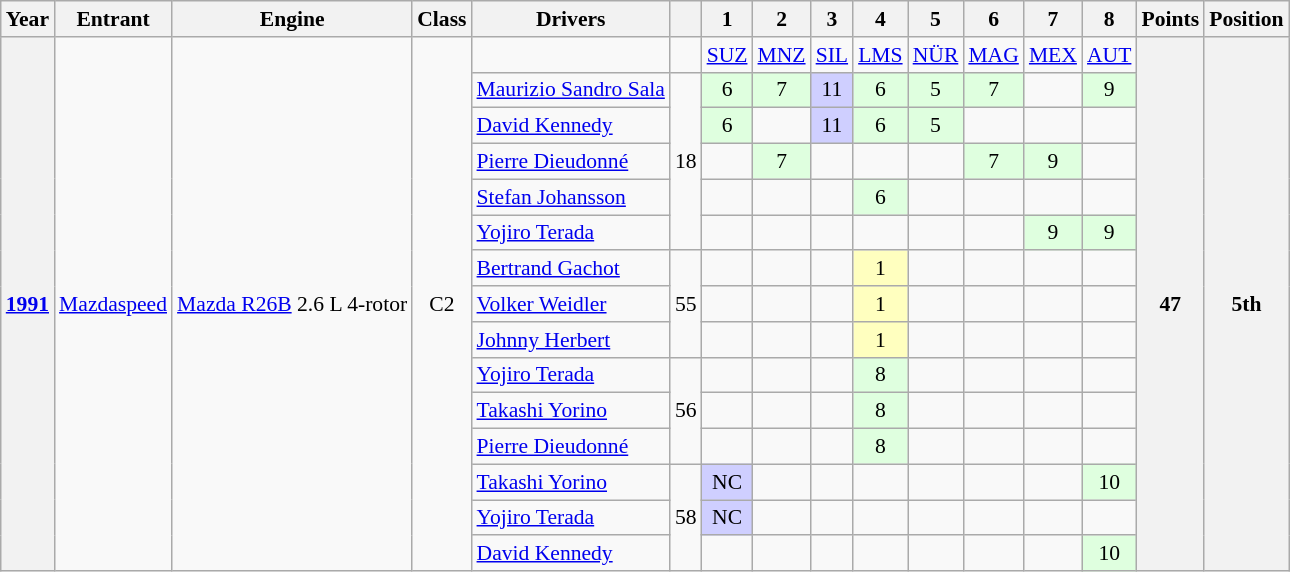<table class="wikitable" style="text-align:center; font-size:90%">
<tr>
<th>Year</th>
<th>Entrant</th>
<th>Engine</th>
<th>Class</th>
<th>Drivers</th>
<th></th>
<th>1</th>
<th>2</th>
<th>3</th>
<th>4</th>
<th>5</th>
<th>6</th>
<th>7</th>
<th>8</th>
<th>Points</th>
<th>Position</th>
</tr>
<tr>
<th rowspan="15"><a href='#'>1991</a></th>
<td rowspan="15"><a href='#'>Mazdaspeed</a></td>
<td rowspan="15"><a href='#'>Mazda R26B</a> 2.6 L 4-rotor</td>
<td rowspan="15">C2</td>
<td></td>
<td></td>
<td><a href='#'>SUZ</a></td>
<td><a href='#'>MNZ</a></td>
<td><a href='#'>SIL</a></td>
<td><a href='#'>LMS</a></td>
<td><a href='#'>NÜR</a></td>
<td><a href='#'>MAG</a></td>
<td><a href='#'>MEX</a></td>
<td><a href='#'>AUT</a></td>
<th rowspan="15">47</th>
<th rowspan="15">5th</th>
</tr>
<tr>
<td align="left"> <a href='#'>Maurizio Sandro Sala</a></td>
<td rowspan="5">18</td>
<td style="background:#DFFFDF;">6</td>
<td style="background:#DFFFDF;">7</td>
<td style="background:#CFCFFF;">11</td>
<td style="background:#DFFFDF;">6</td>
<td style="background:#DFFFDF;">5</td>
<td style="background:#DFFFDF;">7</td>
<td></td>
<td style="background:#DFFFDF;">9</td>
</tr>
<tr>
<td align="left"> <a href='#'>David Kennedy</a></td>
<td style="background:#DFFFDF;">6</td>
<td></td>
<td style="background:#CFCFFF;">11</td>
<td style="background:#DFFFDF;">6</td>
<td style="background:#DFFFDF;">5</td>
<td></td>
<td></td>
<td></td>
</tr>
<tr>
<td align="left"> <a href='#'>Pierre Dieudonné</a></td>
<td></td>
<td style="background:#DFFFDF;">7</td>
<td></td>
<td></td>
<td></td>
<td style="background:#DFFFDF;">7</td>
<td style="background:#DFFFDF;">9</td>
<td></td>
</tr>
<tr>
<td align="left"> <a href='#'>Stefan Johansson</a></td>
<td></td>
<td></td>
<td></td>
<td style="background:#DFFFDF;">6</td>
<td></td>
<td></td>
<td></td>
<td></td>
</tr>
<tr>
<td align="left"> <a href='#'>Yojiro Terada</a></td>
<td></td>
<td></td>
<td></td>
<td></td>
<td></td>
<td></td>
<td style="background:#DFFFDF;">9</td>
<td style="background:#DFFFDF;">9</td>
</tr>
<tr>
<td align="left"> <a href='#'>Bertrand Gachot</a></td>
<td rowspan="3">55</td>
<td></td>
<td></td>
<td></td>
<td style="background-color:#ffffbf">1</td>
<td></td>
<td></td>
<td></td>
<td></td>
</tr>
<tr>
<td align="left"> <a href='#'>Volker Weidler</a></td>
<td></td>
<td></td>
<td></td>
<td style="background-color:#ffffbf">1</td>
<td></td>
<td></td>
<td></td>
<td></td>
</tr>
<tr>
<td align="left"> <a href='#'>Johnny Herbert</a></td>
<td></td>
<td></td>
<td></td>
<td style="background-color:#ffffbf">1</td>
<td></td>
<td></td>
<td></td>
<td></td>
</tr>
<tr>
<td align="left"> <a href='#'>Yojiro Terada</a></td>
<td rowspan="3">56</td>
<td></td>
<td></td>
<td></td>
<td style="background:#DFFFDF;">8</td>
<td></td>
<td></td>
<td></td>
<td></td>
</tr>
<tr>
<td align="left"> <a href='#'>Takashi Yorino</a></td>
<td></td>
<td></td>
<td></td>
<td style="background:#DFFFDF;">8</td>
<td></td>
<td></td>
<td></td>
<td></td>
</tr>
<tr>
<td align="left"> <a href='#'>Pierre Dieudonné</a></td>
<td></td>
<td></td>
<td></td>
<td style="background:#DFFFDF;">8</td>
<td></td>
<td></td>
<td></td>
<td></td>
</tr>
<tr>
<td align="left"> <a href='#'>Takashi Yorino</a></td>
<td rowspan="3">58</td>
<td style="background:#CFCFFF;">NC</td>
<td></td>
<td></td>
<td></td>
<td></td>
<td></td>
<td></td>
<td style="background:#DFFFDF;">10</td>
</tr>
<tr>
<td align="left"> <a href='#'>Yojiro Terada</a></td>
<td style="background:#CFCFFF;">NC</td>
<td></td>
<td></td>
<td></td>
<td></td>
<td></td>
<td></td>
<td></td>
</tr>
<tr>
<td align="left"> <a href='#'>David Kennedy</a></td>
<td></td>
<td></td>
<td></td>
<td></td>
<td></td>
<td></td>
<td></td>
<td style="background:#DFFFDF;">10</td>
</tr>
</table>
